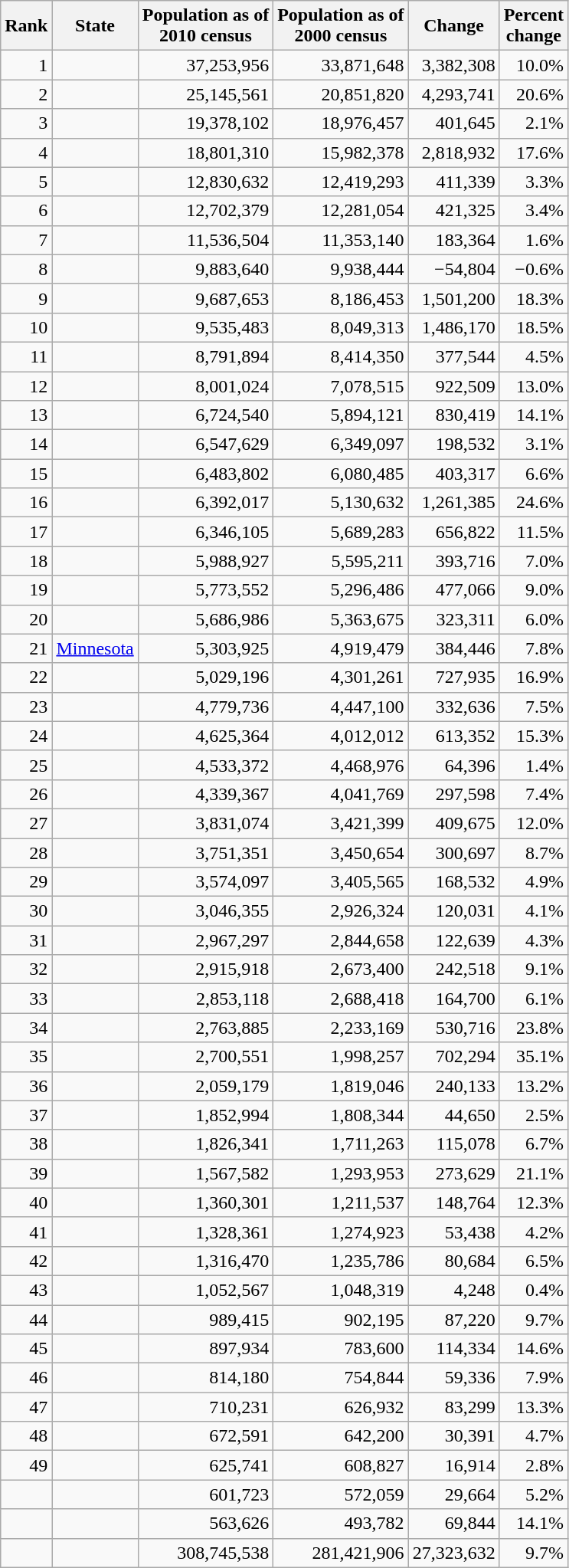<table class="wikitable sortable" style="text-align: right;">
<tr>
<th>Rank</th>
<th>State</th>
<th>Population as of<br>2010 census</th>
<th>Population as of<br>2000 census</th>
<th data-sort-type="number">Change</th>
<th data-sort-type="number">Percent<br>change</th>
</tr>
<tr>
<td>1</td>
<td style="text-align: left;"></td>
<td>37,253,956</td>
<td>33,871,648</td>
<td>3,382,308 </td>
<td>10.0% </td>
</tr>
<tr>
<td>2</td>
<td style="text-align: left;"></td>
<td>25,145,561</td>
<td>20,851,820</td>
<td>4,293,741 </td>
<td>20.6% </td>
</tr>
<tr>
<td>3</td>
<td style="text-align: left;"></td>
<td>19,378,102</td>
<td>18,976,457</td>
<td>401,645 </td>
<td>2.1% </td>
</tr>
<tr>
<td>4</td>
<td style="text-align: left;"></td>
<td>18,801,310</td>
<td>15,982,378</td>
<td>2,818,932 </td>
<td>17.6% </td>
</tr>
<tr>
<td>5</td>
<td style="text-align: left;"></td>
<td>12,830,632</td>
<td>12,419,293</td>
<td>411,339 </td>
<td>3.3% </td>
</tr>
<tr>
<td>6</td>
<td style="text-align: left;"></td>
<td>12,702,379</td>
<td>12,281,054</td>
<td>421,325 </td>
<td>3.4% </td>
</tr>
<tr>
<td>7</td>
<td style="text-align: left;"></td>
<td>11,536,504</td>
<td>11,353,140</td>
<td>183,364 </td>
<td>1.6% </td>
</tr>
<tr>
<td>8</td>
<td style="text-align: left;"></td>
<td>9,883,640</td>
<td>9,938,444</td>
<td>−54,804 </td>
<td>−0.6% </td>
</tr>
<tr>
<td>9</td>
<td style="text-align: left;"></td>
<td>9,687,653</td>
<td>8,186,453</td>
<td>1,501,200 </td>
<td>18.3% </td>
</tr>
<tr>
<td>10</td>
<td style="text-align: left;"></td>
<td>9,535,483</td>
<td>8,049,313</td>
<td>1,486,170 </td>
<td>18.5% </td>
</tr>
<tr>
<td>11</td>
<td style="text-align: left;"></td>
<td>8,791,894</td>
<td>8,414,350</td>
<td>377,544 </td>
<td>4.5% </td>
</tr>
<tr>
<td>12</td>
<td style="text-align: left;"></td>
<td>8,001,024</td>
<td>7,078,515</td>
<td>922,509 </td>
<td>13.0% </td>
</tr>
<tr>
<td>13</td>
<td style="text-align: left;"></td>
<td>6,724,540</td>
<td>5,894,121</td>
<td>830,419 </td>
<td>14.1% </td>
</tr>
<tr>
<td>14</td>
<td style="text-align: left;"></td>
<td>6,547,629</td>
<td>6,349,097</td>
<td>198,532 </td>
<td>3.1% </td>
</tr>
<tr>
<td>15</td>
<td style="text-align: left;"></td>
<td>6,483,802</td>
<td>6,080,485</td>
<td>403,317 </td>
<td>6.6% </td>
</tr>
<tr>
<td>16</td>
<td style="text-align: left;"></td>
<td>6,392,017</td>
<td>5,130,632</td>
<td>1,261,385 </td>
<td>24.6% </td>
</tr>
<tr>
<td>17</td>
<td style="text-align: left;"></td>
<td>6,346,105</td>
<td>5,689,283</td>
<td>656,822 </td>
<td>11.5% </td>
</tr>
<tr>
<td>18</td>
<td style="text-align: left;"></td>
<td>5,988,927</td>
<td>5,595,211</td>
<td>393,716 </td>
<td>7.0% </td>
</tr>
<tr>
<td>19</td>
<td style="text-align: left;"></td>
<td>5,773,552</td>
<td>5,296,486</td>
<td>477,066 </td>
<td>9.0% </td>
</tr>
<tr>
<td>20</td>
<td style="text-align: left;"></td>
<td>5,686,986</td>
<td>5,363,675</td>
<td>323,311 </td>
<td>6.0% </td>
</tr>
<tr>
<td>21</td>
<td style="text-align: left;"> <a href='#'>Minnesota</a></td>
<td>5,303,925</td>
<td>4,919,479</td>
<td>384,446 </td>
<td>7.8% </td>
</tr>
<tr>
<td>22</td>
<td style="text-align: left;"></td>
<td>5,029,196</td>
<td>4,301,261</td>
<td>727,935 </td>
<td>16.9% </td>
</tr>
<tr>
<td>23</td>
<td style="text-align: left;"></td>
<td>4,779,736</td>
<td>4,447,100</td>
<td>332,636 </td>
<td>7.5% </td>
</tr>
<tr>
<td>24</td>
<td style="text-align: left;"></td>
<td>4,625,364</td>
<td>4,012,012</td>
<td>613,352 </td>
<td>15.3% </td>
</tr>
<tr>
<td>25</td>
<td style="text-align: left;"></td>
<td>4,533,372</td>
<td>4,468,976</td>
<td>64,396 </td>
<td>1.4% </td>
</tr>
<tr>
<td>26</td>
<td style="text-align: left;"></td>
<td>4,339,367</td>
<td>4,041,769</td>
<td>297,598 </td>
<td>7.4% </td>
</tr>
<tr>
<td>27</td>
<td style="text-align: left;"></td>
<td>3,831,074</td>
<td>3,421,399</td>
<td>409,675 </td>
<td>12.0% </td>
</tr>
<tr>
<td>28</td>
<td style="text-align: left;"></td>
<td>3,751,351</td>
<td>3,450,654</td>
<td>300,697 </td>
<td>8.7% </td>
</tr>
<tr>
<td>29</td>
<td style="text-align: left;"></td>
<td>3,574,097</td>
<td>3,405,565</td>
<td>168,532 </td>
<td>4.9% </td>
</tr>
<tr>
<td>30</td>
<td style="text-align: left;"></td>
<td>3,046,355</td>
<td>2,926,324</td>
<td>120,031 </td>
<td>4.1% </td>
</tr>
<tr>
<td>31</td>
<td style="text-align: left;"></td>
<td>2,967,297</td>
<td>2,844,658</td>
<td>122,639 </td>
<td>4.3% </td>
</tr>
<tr>
<td>32</td>
<td style="text-align: left;"></td>
<td>2,915,918</td>
<td>2,673,400</td>
<td>242,518 </td>
<td>9.1% </td>
</tr>
<tr>
<td>33</td>
<td style="text-align: left;"></td>
<td>2,853,118</td>
<td>2,688,418</td>
<td>164,700 </td>
<td>6.1% </td>
</tr>
<tr>
<td>34</td>
<td style="text-align: left;"></td>
<td>2,763,885</td>
<td>2,233,169</td>
<td>530,716 </td>
<td>23.8% </td>
</tr>
<tr>
<td>35</td>
<td style="text-align: left;"></td>
<td>2,700,551</td>
<td>1,998,257</td>
<td>702,294 </td>
<td>35.1% </td>
</tr>
<tr>
<td>36</td>
<td style="text-align: left;"></td>
<td>2,059,179</td>
<td>1,819,046</td>
<td>240,133 </td>
<td>13.2% </td>
</tr>
<tr>
<td>37</td>
<td style="text-align: left;"></td>
<td>1,852,994</td>
<td>1,808,344</td>
<td>44,650 </td>
<td>2.5% </td>
</tr>
<tr>
<td>38</td>
<td style="text-align: left;"></td>
<td>1,826,341</td>
<td>1,711,263</td>
<td>115,078 </td>
<td>6.7% </td>
</tr>
<tr>
<td>39</td>
<td style="text-align: left;"></td>
<td>1,567,582</td>
<td>1,293,953</td>
<td>273,629 </td>
<td>21.1% </td>
</tr>
<tr>
<td>40</td>
<td style="text-align: left;"></td>
<td>1,360,301</td>
<td>1,211,537</td>
<td>148,764 </td>
<td>12.3% </td>
</tr>
<tr>
<td>41</td>
<td style="text-align: left;"></td>
<td>1,328,361</td>
<td>1,274,923</td>
<td>53,438 </td>
<td>4.2% </td>
</tr>
<tr>
<td>42</td>
<td style="text-align: left;"></td>
<td>1,316,470</td>
<td>1,235,786</td>
<td>80,684 </td>
<td>6.5% </td>
</tr>
<tr>
<td>43</td>
<td style="text-align: left;"></td>
<td>1,052,567</td>
<td>1,048,319</td>
<td>4,248 </td>
<td>0.4% </td>
</tr>
<tr>
<td>44</td>
<td style="text-align: left;"></td>
<td>989,415</td>
<td>902,195</td>
<td>87,220 </td>
<td>9.7% </td>
</tr>
<tr>
<td>45</td>
<td style="text-align: left;"></td>
<td>897,934</td>
<td>783,600</td>
<td>114,334 </td>
<td>14.6% </td>
</tr>
<tr>
<td>46</td>
<td style="text-align: left;"></td>
<td>814,180</td>
<td>754,844</td>
<td>59,336 </td>
<td>7.9% </td>
</tr>
<tr>
<td>47</td>
<td style="text-align: left;"></td>
<td>710,231</td>
<td>626,932</td>
<td>83,299 </td>
<td>13.3% </td>
</tr>
<tr>
<td>48</td>
<td style="text-align: left;"></td>
<td>672,591</td>
<td>642,200</td>
<td>30,391 </td>
<td>4.7% </td>
</tr>
<tr>
<td>49</td>
<td style="text-align: left;"></td>
<td>625,741</td>
<td>608,827</td>
<td>16,914 </td>
<td>2.8% </td>
</tr>
<tr>
<td></td>
<td style="text-align: left;"></td>
<td>601,723</td>
<td>572,059</td>
<td>29,664 </td>
<td>5.2% </td>
</tr>
<tr>
<td></td>
<td style="text-align: left;"></td>
<td>563,626</td>
<td>493,782</td>
<td>69,844 </td>
<td>14.1% </td>
</tr>
<tr class="sortbottom">
<td> </td>
<td style="text-align: left;"></td>
<td>308,745,538</td>
<td>281,421,906</td>
<td>27,323,632 </td>
<td>9.7% </td>
</tr>
</table>
